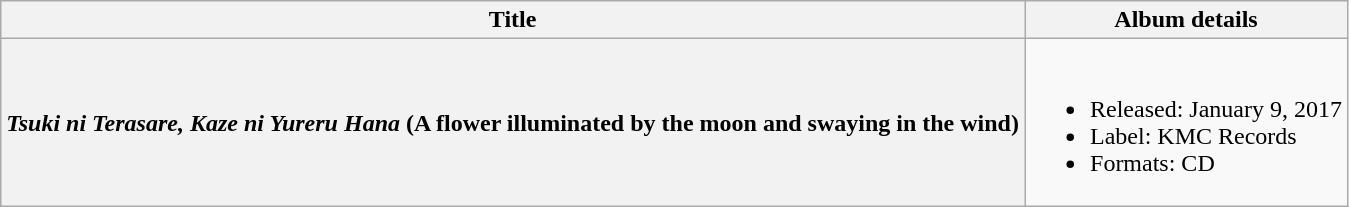<table class="wikitable plainrowheaders">
<tr>
<th>Title</th>
<th>Album details</th>
</tr>
<tr>
<th scope="row"><em>Tsuki ni Terasare, Kaze ni Yureru Hana</em> (A flower illuminated by the moon and swaying in the wind) </th>
<td><br><ul><li>Released: January 9, 2017</li><li>Label: KMC Records</li><li>Formats: CD</li></ul></td>
</tr>
</table>
